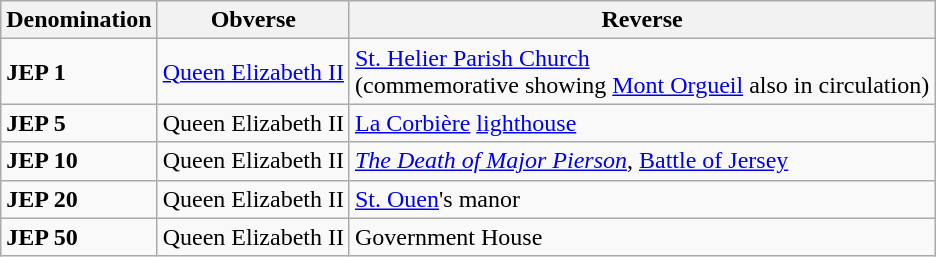<table class="wikitable">
<tr ">
<th>Denomination</th>
<th>Obverse</th>
<th>Reverse</th>
</tr>
<tr>
<td><strong>JEP 1</strong></td>
<td><a href='#'>Queen Elizabeth II</a></td>
<td><a href='#'>St. Helier Parish Church</a><br>(commemorative showing <a href='#'>Mont Orgueil</a> also in circulation)</td>
</tr>
<tr>
<td><strong>JEP 5</strong></td>
<td>Queen Elizabeth II</td>
<td><a href='#'>La Corbière</a> <a href='#'>lighthouse</a></td>
</tr>
<tr>
<td><strong>JEP 10</strong></td>
<td>Queen Elizabeth II</td>
<td><em><a href='#'>The Death of Major Pierson</a></em>, <a href='#'>Battle of Jersey</a></td>
</tr>
<tr>
<td><strong>JEP 20</strong></td>
<td>Queen Elizabeth II</td>
<td><a href='#'>St. Ouen</a>'s manor</td>
</tr>
<tr>
<td><strong>JEP 50</strong></td>
<td>Queen Elizabeth II</td>
<td>Government House</td>
</tr>
</table>
